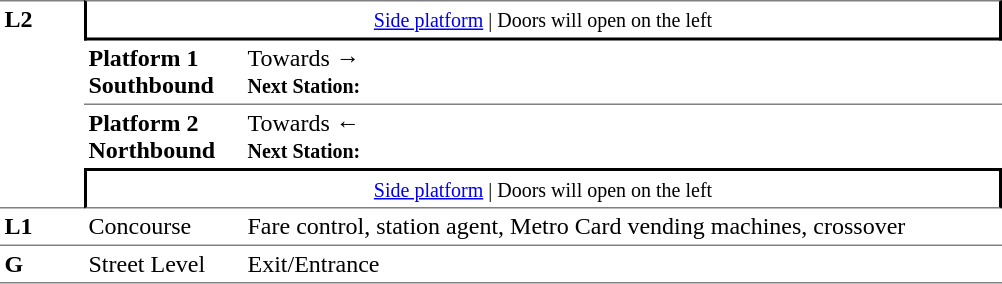<table table border=0 cellspacing=0 cellpadding=3>
<tr>
<td style="border-top:solid 1px grey;border-bottom:solid 1px grey;" width=50 rowspan=4 valign=top><strong>L2</strong></td>
<td style="border-top:solid 1px grey;border-right:solid 2px black;border-left:solid 2px black;border-bottom:solid 2px black;text-align:center;" colspan=2><small><a href='#'>Side platform</a> | Doors will open on the left </small></td>
</tr>
<tr>
<td style="border-bottom:solid 1px grey;" width=100><span><strong>Platform 1</strong><br><strong>Southbound</strong></span></td>
<td style="border-bottom:solid 1px grey;" width=500>Towards → <br><small><strong>Next Station:</strong> </small></td>
</tr>
<tr>
<td><span><strong>Platform 2</strong><br><strong>Northbound</strong></span></td>
<td><span></span>Towards ← <br><small><strong>Next Station:</strong> </small></td>
</tr>
<tr>
<td style="border-top:solid 2px black;border-right:solid 2px black;border-left:solid 2px black;border-bottom:solid 1px grey;text-align:center;" colspan=2><small><a href='#'>Side platform</a> | Doors will open on the left </small></td>
</tr>
<tr>
<td valign=top><strong>L1</strong></td>
<td valign=top>Concourse</td>
<td valign=top>Fare control, station agent, Metro Card vending machines, crossover</td>
</tr>
<tr>
<td style="border-bottom:solid 1px grey;border-top:solid 1px grey;" width=50 valign=top><strong>G</strong></td>
<td style="border-top:solid 1px grey;border-bottom:solid 1px grey;" width=100 valign=top>Street Level</td>
<td style="border-top:solid 1px grey;border-bottom:solid 1px grey;" width=500 valign=top>Exit/Entrance</td>
</tr>
</table>
